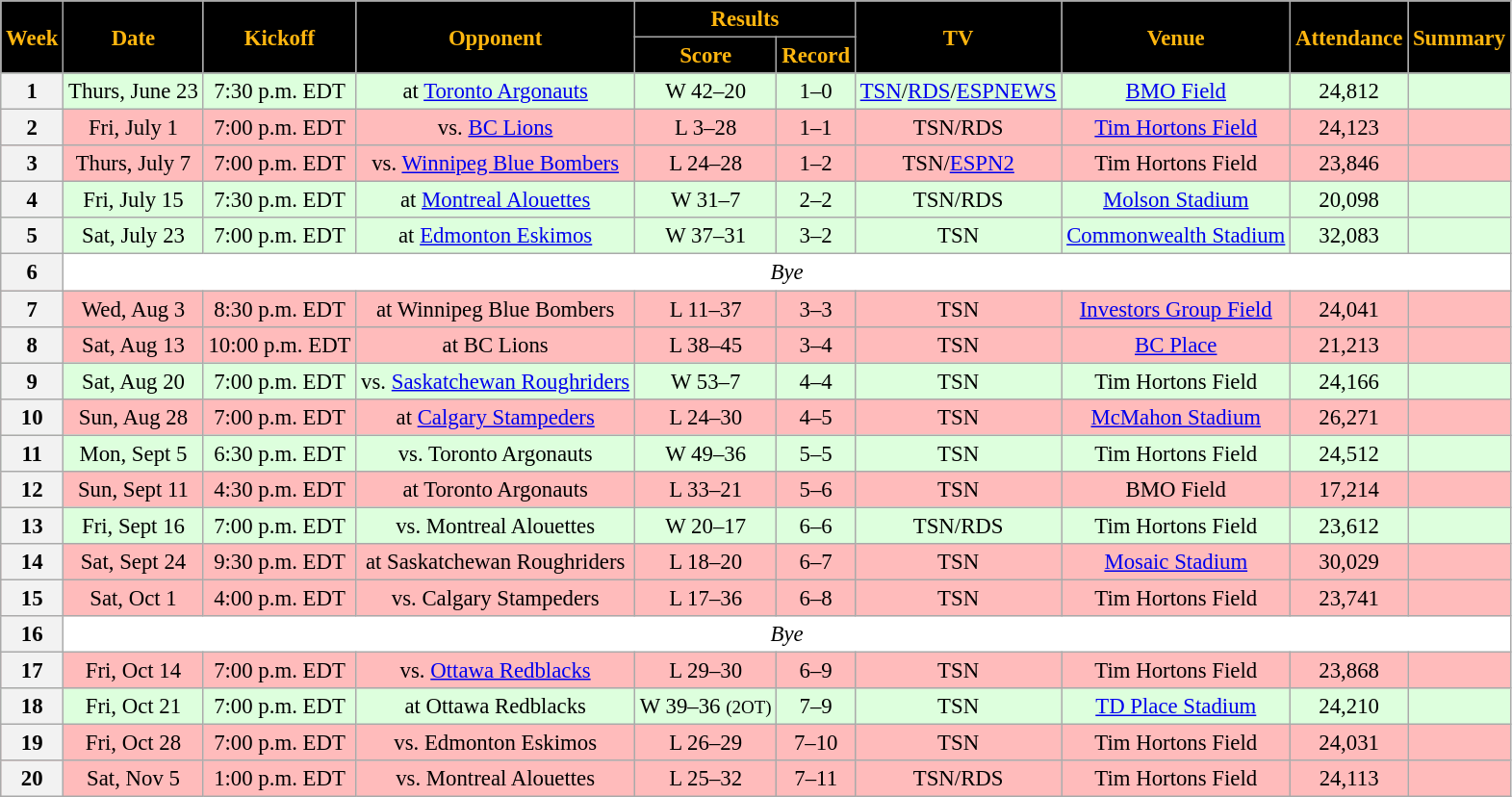<table class="wikitable" style="font-size: 95%;">
<tr>
<th style="background:black;color:#FFB60F;" rowspan=2>Week</th>
<th style="background:black;color:#FFB60F;" rowspan=2>Date</th>
<th style="background:black;color:#FFB60F;" rowspan=2>Kickoff</th>
<th style="background:black;color:#FFB60F;" rowspan=2>Opponent</th>
<th style="background:black;color:#FFB60F;" colspan=2>Results</th>
<th style="background:black;color:#FFB60F;" rowspan=2>TV</th>
<th style="background:black;color:#FFB60F;" rowspan=2>Venue</th>
<th style="background:black;color:#FFB60F;" rowspan=2>Attendance</th>
<th style="background:black;color:#FFB60F;" rowspan=2>Summary</th>
</tr>
<tr>
<th style="background:black;color:#FFB60F;">Score</th>
<th style="background:black;color:#FFB60F;">Record</th>
</tr>
<tr align="center" bgcolor="#ddffdd">
<th align="center">1</th>
<td align="center">Thurs, June 23</td>
<td align="center">7:30 p.m. EDT</td>
<td align="center">at <a href='#'>Toronto Argonauts</a></td>
<td align="center">W 42–20</td>
<td align="center">1–0</td>
<td align="center"><a href='#'>TSN</a>/<a href='#'>RDS</a>/<a href='#'>ESPNEWS</a></td>
<td align="center"><a href='#'>BMO Field</a></td>
<td align="center">24,812</td>
<td align="center"></td>
</tr>
<tr align="center" bgcolor="#ffbbbb">
<th align="center">2</th>
<td align="center">Fri, July 1</td>
<td align="center">7:00 p.m. EDT</td>
<td align="center">vs. <a href='#'>BC Lions</a></td>
<td align="center">L 3–28</td>
<td align="center">1–1</td>
<td align="center">TSN/RDS</td>
<td align="center"><a href='#'>Tim Hortons Field</a></td>
<td align="center">24,123</td>
<td align="center"></td>
</tr>
<tr align="center" bgcolor="#ffbbbb">
<th align="center">3</th>
<td align="center">Thurs, July 7</td>
<td align="center">7:00 p.m. EDT</td>
<td align="center">vs. <a href='#'>Winnipeg Blue Bombers</a></td>
<td align="center">L 24–28</td>
<td align="center">1–2</td>
<td align="center">TSN/<a href='#'>ESPN2</a></td>
<td align="center">Tim Hortons Field</td>
<td align="center">23,846</td>
<td align="center"></td>
</tr>
<tr align="center" bgcolor="#ddffdd">
<th align="center">4</th>
<td align="center">Fri, July 15</td>
<td align="center">7:30 p.m. EDT</td>
<td align="center">at <a href='#'>Montreal Alouettes</a></td>
<td align="center">W 31–7</td>
<td align="center">2–2</td>
<td align="center">TSN/RDS</td>
<td align="center"><a href='#'>Molson Stadium</a></td>
<td align="center">20,098</td>
<td align="center"></td>
</tr>
<tr align="center" bgcolor="#ddffdd">
<th align="center">5</th>
<td align="center">Sat, July 23</td>
<td align="center">7:00 p.m. EDT</td>
<td align="center">at <a href='#'>Edmonton Eskimos</a></td>
<td align="center">W 37–31</td>
<td align="center">3–2</td>
<td align="center">TSN</td>
<td align="center"><a href='#'>Commonwealth Stadium</a></td>
<td align="center">32,083</td>
<td align="center"></td>
</tr>
<tr align="center" bgcolor="#ffffff">
<th align="center">6</th>
<td colspan=9 align="center" valign="middle"><em>Bye</em></td>
</tr>
<tr align="center" bgcolor="#ffbbbb">
<th align="center">7</th>
<td align="center">Wed, Aug 3</td>
<td align="center">8:30 p.m. EDT</td>
<td align="center">at Winnipeg Blue Bombers</td>
<td align="center">L 11–37</td>
<td align="center">3–3</td>
<td align="center">TSN</td>
<td align="center"><a href='#'>Investors Group Field</a></td>
<td align="center">24,041</td>
<td align="center"></td>
</tr>
<tr align="center" bgcolor="#ffbbbb">
<th align="center">8</th>
<td align="center">Sat, Aug 13</td>
<td align="center">10:00 p.m. EDT</td>
<td align="center">at BC Lions</td>
<td align="center">L 38–45</td>
<td align="center">3–4</td>
<td align="center">TSN</td>
<td align="center"><a href='#'>BC Place</a></td>
<td align="center">21,213</td>
<td align="center"></td>
</tr>
<tr align="center" bgcolor="#ddffdd">
<th align="center">9</th>
<td align="center">Sat, Aug 20</td>
<td align="center">7:00 p.m. EDT</td>
<td align="center">vs. <a href='#'>Saskatchewan Roughriders</a></td>
<td align="center">W 53–7</td>
<td align="center">4–4</td>
<td align="center">TSN</td>
<td align="center">Tim Hortons Field</td>
<td align="center">24,166</td>
<td align="center"></td>
</tr>
<tr align="center" bgcolor="#ffbbbb">
<th align="center">10</th>
<td align="center">Sun, Aug 28</td>
<td align="center">7:00 p.m. EDT</td>
<td align="center">at <a href='#'>Calgary Stampeders</a></td>
<td align="center">L 24–30</td>
<td align="center">4–5</td>
<td align="center">TSN</td>
<td align="center"><a href='#'>McMahon Stadium</a></td>
<td align="center">26,271</td>
<td align="center"></td>
</tr>
<tr align="center" bgcolor="#ddffdd">
<th align="center">11</th>
<td align="center">Mon, Sept 5</td>
<td align="center">6:30 p.m. EDT</td>
<td align="center">vs. Toronto Argonauts</td>
<td align="center">W 49–36</td>
<td align="center">5–5</td>
<td align="center">TSN</td>
<td align="center">Tim Hortons Field</td>
<td align="center">24,512</td>
<td align="center"></td>
</tr>
<tr align="center" bgcolor="#ffbbbb">
<th align="center">12</th>
<td align="center">Sun, Sept 11</td>
<td align="center">4:30 p.m. EDT</td>
<td align="center">at Toronto Argonauts</td>
<td align="center">L 33–21</td>
<td align="center">5–6</td>
<td align="center">TSN</td>
<td align="center">BMO Field</td>
<td align="center">17,214</td>
<td align="center"></td>
</tr>
<tr align="center" bgcolor="#ddffdd">
<th align="center">13</th>
<td align="center">Fri, Sept 16</td>
<td align="center">7:00 p.m. EDT</td>
<td align="center">vs. Montreal Alouettes</td>
<td align="center">W 20–17</td>
<td align="center">6–6</td>
<td align="center">TSN/RDS</td>
<td align="center">Tim Hortons Field</td>
<td align="center">23,612</td>
<td align="center"></td>
</tr>
<tr align="center" bgcolor="#ffbbbb">
<th align="center">14</th>
<td align="center">Sat, Sept 24</td>
<td align="center">9:30 p.m. EDT</td>
<td align="center">at Saskatchewan Roughriders</td>
<td align="center">L 18–20</td>
<td align="center">6–7</td>
<td align="center">TSN</td>
<td align="center"><a href='#'>Mosaic Stadium</a></td>
<td align="center">30,029</td>
<td align="center"></td>
</tr>
<tr align="center" bgcolor="#ffbbbb">
<th align="center">15</th>
<td align="center">Sat, Oct 1</td>
<td align="center">4:00 p.m. EDT</td>
<td align="center">vs. Calgary Stampeders</td>
<td align="center">L 17–36</td>
<td align="center">6–8</td>
<td align="center">TSN</td>
<td align="center">Tim Hortons Field</td>
<td align="center">23,741</td>
<td align="center"></td>
</tr>
<tr align="center" bgcolor="#ffffff">
<th align="center">16</th>
<td colspan=9 align="center" valign="middle"><em>Bye</em></td>
</tr>
<tr align="center" bgcolor="#ffbbbb">
<th align="center">17</th>
<td align="center">Fri, Oct 14</td>
<td align="center">7:00 p.m. EDT</td>
<td align="center">vs. <a href='#'>Ottawa Redblacks</a></td>
<td align="center">L 29–30</td>
<td align="center">6–9</td>
<td align="center">TSN</td>
<td align="center">Tim Hortons Field</td>
<td align="center">23,868</td>
<td align="center"></td>
</tr>
<tr align="center" bgcolor="#ddffdd">
<th align="center">18</th>
<td align="center">Fri, Oct 21</td>
<td align="center">7:00 p.m. EDT</td>
<td align="center">at Ottawa Redblacks</td>
<td align="center">W 39–36 <small>(2OT)</small></td>
<td align="center">7–9</td>
<td align="center">TSN</td>
<td align="center"><a href='#'>TD Place Stadium</a></td>
<td align="center">24,210</td>
<td align="center"></td>
</tr>
<tr align="center" bgcolor="#ffbbbb">
<th align="center">19</th>
<td align="center">Fri, Oct 28</td>
<td align="center">7:00 p.m. EDT</td>
<td align="center">vs. Edmonton Eskimos</td>
<td align="center">L 26–29</td>
<td align="center">7–10</td>
<td align="center">TSN</td>
<td align="center">Tim Hortons Field</td>
<td align="center">24,031</td>
<td align="center"></td>
</tr>
<tr align="center" bgcolor="#ffbbbb">
<th align="center">20</th>
<td align="center">Sat, Nov 5</td>
<td align="center">1:00 p.m. EDT</td>
<td align="center">vs. Montreal Alouettes</td>
<td align="center">L 25–32</td>
<td align="center">7–11</td>
<td align="center">TSN/RDS</td>
<td align="center">Tim Hortons Field</td>
<td align="center">24,113</td>
<td align="center"></td>
</tr>
</table>
